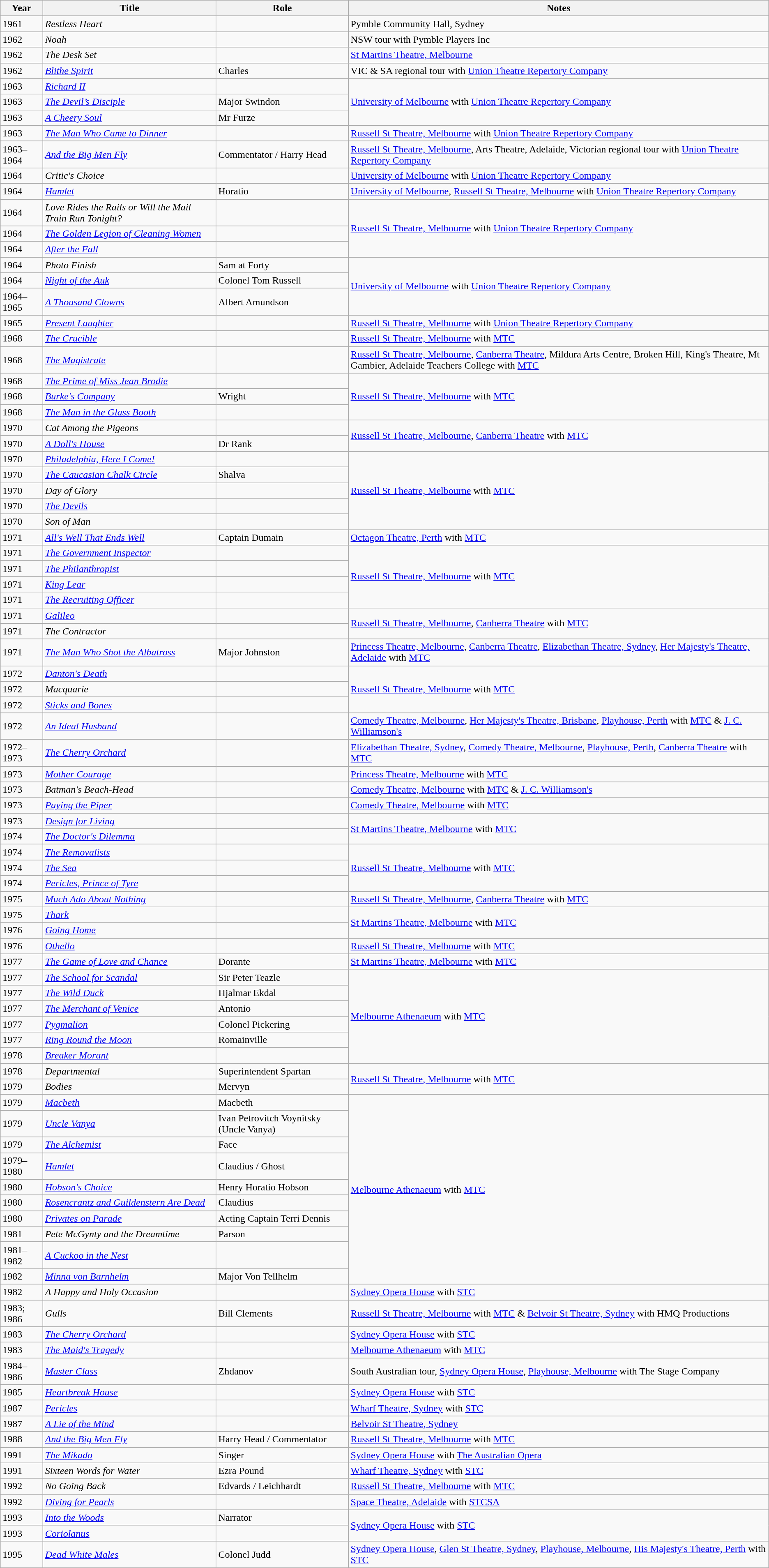<table class=wikitable>
<tr>
<th>Year</th>
<th>Title</th>
<th>Role</th>
<th>Notes</th>
</tr>
<tr>
<td>1961</td>
<td><em>Restless Heart</em></td>
<td></td>
<td>Pymble Community Hall, Sydney</td>
</tr>
<tr>
<td>1962</td>
<td><em>Noah</em></td>
<td></td>
<td>NSW tour with Pymble Players Inc</td>
</tr>
<tr>
<td>1962</td>
<td><em>The Desk Set</em></td>
<td></td>
<td><a href='#'>St Martins Theatre, Melbourne</a></td>
</tr>
<tr>
<td>1962</td>
<td><em><a href='#'>Blithe Spirit</a></em></td>
<td>Charles</td>
<td>VIC & SA regional tour with <a href='#'>Union Theatre Repertory Company</a></td>
</tr>
<tr>
<td>1963</td>
<td><em><a href='#'>Richard II</a></em></td>
<td></td>
<td rowspan=3><a href='#'>University of Melbourne</a> with <a href='#'>Union Theatre Repertory Company</a></td>
</tr>
<tr>
<td>1963</td>
<td><em><a href='#'>The Devil’s Disciple</a></em></td>
<td>Major Swindon</td>
</tr>
<tr>
<td>1963</td>
<td><em><a href='#'>A Cheery Soul</a></em></td>
<td>Mr Furze</td>
</tr>
<tr>
<td>1963</td>
<td><em><a href='#'>The Man Who Came to Dinner</a></em></td>
<td></td>
<td><a href='#'>Russell St Theatre, Melbourne</a> with <a href='#'>Union Theatre Repertory Company</a></td>
</tr>
<tr>
<td>1963–1964</td>
<td><em><a href='#'>And the Big Men Fly</a></em></td>
<td>Commentator / Harry Head</td>
<td><a href='#'>Russell St Theatre, Melbourne</a>, Arts Theatre, Adelaide, Victorian regional tour with <a href='#'>Union Theatre Repertory Company</a></td>
</tr>
<tr>
<td>1964</td>
<td><em>Critic's Choice</em></td>
<td></td>
<td><a href='#'>University of Melbourne</a> with <a href='#'>Union Theatre Repertory Company</a></td>
</tr>
<tr>
<td>1964</td>
<td><em><a href='#'>Hamlet</a></em></td>
<td>Horatio</td>
<td><a href='#'>University of Melbourne</a>, <a href='#'>Russell St Theatre, Melbourne</a> with <a href='#'>Union Theatre Repertory Company</a></td>
</tr>
<tr>
<td>1964</td>
<td><em>Love Rides the Rails or Will the Mail Train Run Tonight?</em></td>
<td></td>
<td rowspan=3><a href='#'>Russell St Theatre, Melbourne</a> with <a href='#'>Union Theatre Repertory Company</a></td>
</tr>
<tr>
<td>1964</td>
<td><em><a href='#'>The Golden Legion of Cleaning Women</a></em></td>
<td></td>
</tr>
<tr>
<td>1964</td>
<td><em><a href='#'>After the Fall</a></em></td>
<td></td>
</tr>
<tr>
<td>1964</td>
<td><em>Photo Finish</em></td>
<td>Sam at Forty</td>
<td rowspan=3><a href='#'>University of Melbourne</a> with <a href='#'>Union Theatre Repertory Company</a></td>
</tr>
<tr>
<td>1964</td>
<td><em><a href='#'>Night of the Auk</a></em></td>
<td>Colonel Tom Russell</td>
</tr>
<tr>
<td>1964–1965</td>
<td><em><a href='#'>A Thousand Clowns</a></em></td>
<td>Albert Amundson</td>
</tr>
<tr>
<td>1965</td>
<td><em><a href='#'>Present Laughter</a></em></td>
<td></td>
<td><a href='#'>Russell St Theatre, Melbourne</a> with <a href='#'>Union Theatre Repertory Company</a></td>
</tr>
<tr>
<td>1968</td>
<td><em><a href='#'>The Crucible</a></em></td>
<td></td>
<td><a href='#'>Russell St Theatre, Melbourne</a> with <a href='#'>MTC</a></td>
</tr>
<tr>
<td>1968</td>
<td><em><a href='#'>The Magistrate</a></em></td>
<td></td>
<td><a href='#'>Russell St Theatre, Melbourne</a>, <a href='#'>Canberra Theatre</a>, Mildura Arts Centre, Broken Hill, King's Theatre, Mt Gambier, Adelaide Teachers College with <a href='#'>MTC</a></td>
</tr>
<tr>
<td>1968</td>
<td><em><a href='#'>The Prime of Miss Jean Brodie</a></em></td>
<td></td>
<td rowspan=3><a href='#'>Russell St Theatre, Melbourne</a> with <a href='#'>MTC</a></td>
</tr>
<tr>
<td>1968</td>
<td><em><a href='#'>Burke's Company</a></em></td>
<td>Wright</td>
</tr>
<tr>
<td>1968</td>
<td><em><a href='#'>The Man in the Glass Booth</a></em></td>
<td></td>
</tr>
<tr>
<td>1970</td>
<td><em>Cat Among the Pigeons</em></td>
<td></td>
<td rowspan=2><a href='#'>Russell St Theatre, Melbourne</a>, <a href='#'>Canberra Theatre</a> with <a href='#'>MTC</a></td>
</tr>
<tr>
<td>1970</td>
<td><em><a href='#'>A Doll's House</a></em></td>
<td>Dr Rank</td>
</tr>
<tr>
<td>1970</td>
<td><em><a href='#'>Philadelphia, Here I Come!</a></em></td>
<td></td>
<td rowspan=5><a href='#'>Russell St Theatre, Melbourne</a> with <a href='#'>MTC</a></td>
</tr>
<tr>
<td>1970</td>
<td><em><a href='#'>The Caucasian Chalk Circle</a></em></td>
<td>Shalva</td>
</tr>
<tr>
<td>1970</td>
<td><em>Day of Glory</em></td>
<td></td>
</tr>
<tr>
<td>1970</td>
<td><em><a href='#'>The Devils</a></em></td>
<td></td>
</tr>
<tr>
<td>1970</td>
<td><em>Son of Man</em></td>
<td></td>
</tr>
<tr>
<td>1971</td>
<td><em><a href='#'>All's Well That Ends Well</a></em></td>
<td>Captain Dumain</td>
<td><a href='#'>Octagon Theatre, Perth</a> with <a href='#'>MTC</a></td>
</tr>
<tr>
<td>1971</td>
<td><em><a href='#'>The Government Inspector</a></em></td>
<td></td>
<td rowspan=4><a href='#'>Russell St Theatre, Melbourne</a> with <a href='#'>MTC</a></td>
</tr>
<tr>
<td>1971</td>
<td><em><a href='#'>The Philanthropist</a></em></td>
<td></td>
</tr>
<tr>
<td>1971</td>
<td><em><a href='#'>King Lear</a></em></td>
<td></td>
</tr>
<tr>
<td>1971</td>
<td><em><a href='#'>The Recruiting Officer</a></em></td>
<td></td>
</tr>
<tr>
<td>1971</td>
<td><em><a href='#'>Galileo</a></em></td>
<td></td>
<td rowspan=2><a href='#'>Russell St Theatre, Melbourne</a>, <a href='#'>Canberra Theatre</a> with <a href='#'>MTC</a></td>
</tr>
<tr>
<td>1971</td>
<td><em>The Contractor</em></td>
<td></td>
</tr>
<tr>
<td>1971</td>
<td><em><a href='#'>The Man Who Shot the Albatross</a></em></td>
<td>Major Johnston</td>
<td><a href='#'>Princess Theatre, Melbourne</a>, <a href='#'>Canberra Theatre</a>, <a href='#'>Elizabethan Theatre, Sydney</a>, <a href='#'>Her Majesty's Theatre, Adelaide</a> with <a href='#'>MTC</a></td>
</tr>
<tr>
<td>1972</td>
<td><em><a href='#'>Danton's Death</a></em></td>
<td></td>
<td rowspan=3><a href='#'>Russell St Theatre, Melbourne</a> with <a href='#'>MTC</a></td>
</tr>
<tr>
<td>1972</td>
<td><em>Macquarie</em></td>
<td></td>
</tr>
<tr>
<td>1972</td>
<td><em><a href='#'>Sticks and Bones</a></em></td>
<td></td>
</tr>
<tr>
<td>1972</td>
<td><em><a href='#'>An Ideal Husband</a></em></td>
<td></td>
<td><a href='#'>Comedy Theatre, Melbourne</a>, <a href='#'>Her Majesty's Theatre, Brisbane</a>, <a href='#'>Playhouse, Perth</a> with <a href='#'>MTC</a> & <a href='#'>J. C. Williamson's</a></td>
</tr>
<tr>
<td>1972–1973</td>
<td><em><a href='#'>The Cherry Orchard</a></em></td>
<td></td>
<td><a href='#'>Elizabethan Theatre, Sydney</a>, <a href='#'>Comedy Theatre, Melbourne</a>, <a href='#'>Playhouse, Perth</a>, <a href='#'>Canberra Theatre</a> with <a href='#'>MTC</a></td>
</tr>
<tr>
<td>1973</td>
<td><em><a href='#'>Mother Courage</a></em></td>
<td></td>
<td><a href='#'>Princess Theatre, Melbourne</a> with <a href='#'>MTC</a></td>
</tr>
<tr>
<td>1973</td>
<td><em>Batman's Beach-Head</em></td>
<td></td>
<td><a href='#'>Comedy Theatre, Melbourne</a> with <a href='#'>MTC</a> & <a href='#'>J. C. Williamson's</a></td>
</tr>
<tr>
<td>1973</td>
<td><em><a href='#'>Paying the Piper</a></em></td>
<td></td>
<td><a href='#'>Comedy Theatre, Melbourne</a> with <a href='#'>MTC</a></td>
</tr>
<tr>
<td>1973</td>
<td><em><a href='#'>Design for Living</a></em></td>
<td></td>
<td rowspan=2><a href='#'>St Martins Theatre, Melbourne</a> with <a href='#'>MTC</a></td>
</tr>
<tr>
<td>1974</td>
<td><em><a href='#'>The Doctor's Dilemma</a></em></td>
<td></td>
</tr>
<tr>
<td>1974</td>
<td><em><a href='#'>The Removalists</a></em></td>
<td></td>
<td rowspan=3><a href='#'>Russell St Theatre, Melbourne</a> with <a href='#'>MTC</a></td>
</tr>
<tr>
<td>1974</td>
<td><em><a href='#'>The Sea</a></em></td>
<td></td>
</tr>
<tr>
<td>1974</td>
<td><em><a href='#'>Pericles, Prince of Tyre</a></em></td>
<td></td>
</tr>
<tr>
<td>1975</td>
<td><em><a href='#'>Much Ado About Nothing</a></em></td>
<td></td>
<td><a href='#'>Russell St Theatre, Melbourne</a>, <a href='#'>Canberra Theatre</a> with <a href='#'>MTC</a></td>
</tr>
<tr>
<td>1975</td>
<td><em><a href='#'>Thark</a></em></td>
<td></td>
<td rowspan=2><a href='#'>St Martins Theatre, Melbourne</a> with <a href='#'>MTC</a></td>
</tr>
<tr>
<td>1976</td>
<td><em><a href='#'>Going Home</a></em></td>
<td></td>
</tr>
<tr>
<td>1976</td>
<td><em><a href='#'>Othello</a></em></td>
<td></td>
<td><a href='#'>Russell St Theatre, Melbourne</a> with <a href='#'>MTC</a></td>
</tr>
<tr>
<td>1977</td>
<td><em><a href='#'>The Game of Love and Chance</a></em></td>
<td>Dorante</td>
<td><a href='#'>St Martins Theatre, Melbourne</a> with <a href='#'>MTC</a></td>
</tr>
<tr>
<td>1977</td>
<td><em><a href='#'>The School for Scandal</a></em></td>
<td>Sir Peter Teazle</td>
<td rowspan=6><a href='#'>Melbourne Athenaeum</a> with <a href='#'>MTC</a></td>
</tr>
<tr>
<td>1977</td>
<td><em><a href='#'>The Wild Duck</a></em></td>
<td>Hjalmar Ekdal</td>
</tr>
<tr>
<td>1977</td>
<td><em><a href='#'>The Merchant of Venice</a></em></td>
<td>Antonio</td>
</tr>
<tr>
<td>1977</td>
<td><em><a href='#'>Pygmalion</a></em></td>
<td>Colonel Pickering</td>
</tr>
<tr>
<td>1977</td>
<td><em><a href='#'>Ring Round the Moon</a></em></td>
<td>Romainville</td>
</tr>
<tr>
<td>1978</td>
<td><em><a href='#'>Breaker Morant</a></em></td>
<td></td>
</tr>
<tr>
<td>1978</td>
<td><em>Departmental</em></td>
<td>Superintendent Spartan</td>
<td rowspan=2><a href='#'>Russell St Theatre, Melbourne</a> with <a href='#'>MTC</a></td>
</tr>
<tr>
<td>1979</td>
<td><em>Bodies</em></td>
<td>Mervyn</td>
</tr>
<tr>
<td>1979</td>
<td><em><a href='#'>Macbeth</a></em></td>
<td>Macbeth</td>
<td rowspan=10><a href='#'>Melbourne Athenaeum</a> with <a href='#'>MTC</a></td>
</tr>
<tr>
<td>1979</td>
<td><em><a href='#'>Uncle Vanya</a></em></td>
<td>Ivan Petrovitch Voynitsky (Uncle Vanya)</td>
</tr>
<tr>
<td>1979</td>
<td><em><a href='#'>The Alchemist</a></em></td>
<td>Face</td>
</tr>
<tr>
<td>1979–1980</td>
<td><em><a href='#'>Hamlet</a></em></td>
<td>Claudius / Ghost</td>
</tr>
<tr>
<td>1980</td>
<td><em><a href='#'>Hobson's Choice</a></em></td>
<td>Henry Horatio Hobson</td>
</tr>
<tr>
<td>1980</td>
<td><em><a href='#'>Rosencrantz and Guildenstern Are Dead</a></em></td>
<td>Claudius</td>
</tr>
<tr>
<td>1980</td>
<td><em><a href='#'>Privates on Parade</a></em></td>
<td>Acting Captain Terri Dennis</td>
</tr>
<tr>
<td>1981</td>
<td><em>Pete McGynty and the Dreamtime</em></td>
<td>Parson</td>
</tr>
<tr>
<td>1981–1982</td>
<td><em><a href='#'>A Cuckoo in the Nest</a></em></td>
<td Peter Wykeham></td>
</tr>
<tr>
<td>1982</td>
<td><em><a href='#'>Minna von Barnhelm</a></em></td>
<td>Major Von Tellhelm</td>
</tr>
<tr>
<td>1982</td>
<td><em>A Happy and Holy Occasion</em></td>
<td></td>
<td><a href='#'>Sydney Opera House</a> with <a href='#'>STC</a></td>
</tr>
<tr>
<td>1983; 1986</td>
<td><em>Gulls</em></td>
<td>Bill Clements</td>
<td><a href='#'>Russell St Theatre, Melbourne</a> with <a href='#'>MTC</a> & <a href='#'>Belvoir St Theatre, Sydney</a> with HMQ Productions</td>
</tr>
<tr>
<td>1983</td>
<td><em><a href='#'>The Cherry Orchard</a></em></td>
<td></td>
<td><a href='#'>Sydney Opera House</a> with <a href='#'>STC</a></td>
</tr>
<tr>
<td>1983</td>
<td><em><a href='#'>The Maid's Tragedy</a></em></td>
<td></td>
<td><a href='#'>Melbourne Athenaeum</a> with <a href='#'>MTC</a></td>
</tr>
<tr>
<td>1984–1986</td>
<td><em><a href='#'>Master Class</a></em></td>
<td>Zhdanov</td>
<td>South Australian tour, <a href='#'>Sydney Opera House</a>, <a href='#'>Playhouse, Melbourne</a> with The Stage Company</td>
</tr>
<tr>
<td>1985</td>
<td><em><a href='#'>Heartbreak House</a></em></td>
<td></td>
<td><a href='#'>Sydney Opera House</a> with <a href='#'>STC</a></td>
</tr>
<tr>
<td>1987</td>
<td><em><a href='#'>Pericles</a></em></td>
<td></td>
<td><a href='#'>Wharf Theatre, Sydney</a> with <a href='#'>STC</a></td>
</tr>
<tr>
<td>1987</td>
<td><em><a href='#'>A Lie of the Mind</a></em></td>
<td></td>
<td><a href='#'>Belvoir St Theatre, Sydney</a></td>
</tr>
<tr>
<td>1988</td>
<td><em><a href='#'>And the Big Men Fly</a></em></td>
<td>Harry Head / Commentator</td>
<td><a href='#'>Russell St Theatre, Melbourne</a> with <a href='#'>MTC</a></td>
</tr>
<tr>
<td>1991</td>
<td><em><a href='#'>The Mikado</a></em></td>
<td>Singer</td>
<td><a href='#'>Sydney Opera House</a> with <a href='#'>The Australian Opera</a></td>
</tr>
<tr>
<td>1991</td>
<td><em>Sixteen Words for Water</em></td>
<td>Ezra Pound</td>
<td><a href='#'>Wharf Theatre, Sydney</a> with <a href='#'>STC</a></td>
</tr>
<tr>
<td>1992</td>
<td><em>No Going Back</em></td>
<td>Edvards / Leichhardt</td>
<td><a href='#'>Russell St Theatre, Melbourne</a> with <a href='#'>MTC</a></td>
</tr>
<tr>
<td>1992</td>
<td><em><a href='#'>Diving for Pearls</a></em></td>
<td></td>
<td><a href='#'>Space Theatre, Adelaide</a> with <a href='#'>STCSA</a></td>
</tr>
<tr>
<td>1993</td>
<td><em><a href='#'>Into the Woods</a></em></td>
<td>Narrator</td>
<td rowspan=2><a href='#'>Sydney Opera House</a> with <a href='#'>STC</a></td>
</tr>
<tr>
<td>1993</td>
<td><em><a href='#'>Coriolanus</a></em></td>
<td></td>
</tr>
<tr>
<td>1995</td>
<td><em><a href='#'>Dead White Males</a></em></td>
<td>Colonel Judd</td>
<td><a href='#'>Sydney Opera House</a>, <a href='#'>Glen St Theatre, Sydney</a>, <a href='#'>Playhouse, Melbourne</a>, <a href='#'>His Majesty's Theatre, Perth</a> with <a href='#'>STC</a></td>
</tr>
</table>
